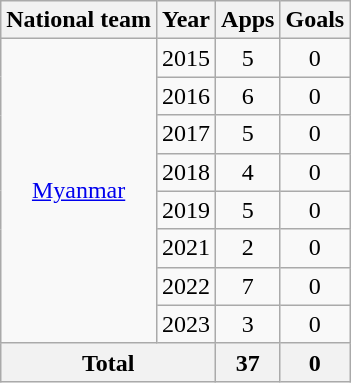<table class=wikitable style=text-align:center>
<tr>
<th>National team</th>
<th>Year</th>
<th>Apps</th>
<th>Goals</th>
</tr>
<tr>
<td rowspan=8><a href='#'>Myanmar</a></td>
<td>2015</td>
<td>5</td>
<td>0</td>
</tr>
<tr>
<td>2016</td>
<td>6</td>
<td>0</td>
</tr>
<tr>
<td>2017</td>
<td>5</td>
<td>0</td>
</tr>
<tr>
<td>2018</td>
<td>4</td>
<td>0</td>
</tr>
<tr>
<td>2019</td>
<td>5</td>
<td>0</td>
</tr>
<tr>
<td>2021</td>
<td>2</td>
<td>0</td>
</tr>
<tr>
<td>2022</td>
<td>7</td>
<td>0</td>
</tr>
<tr>
<td>2023</td>
<td>3</td>
<td>0</td>
</tr>
<tr>
<th colspan=2>Total</th>
<th>37</th>
<th>0</th>
</tr>
</table>
